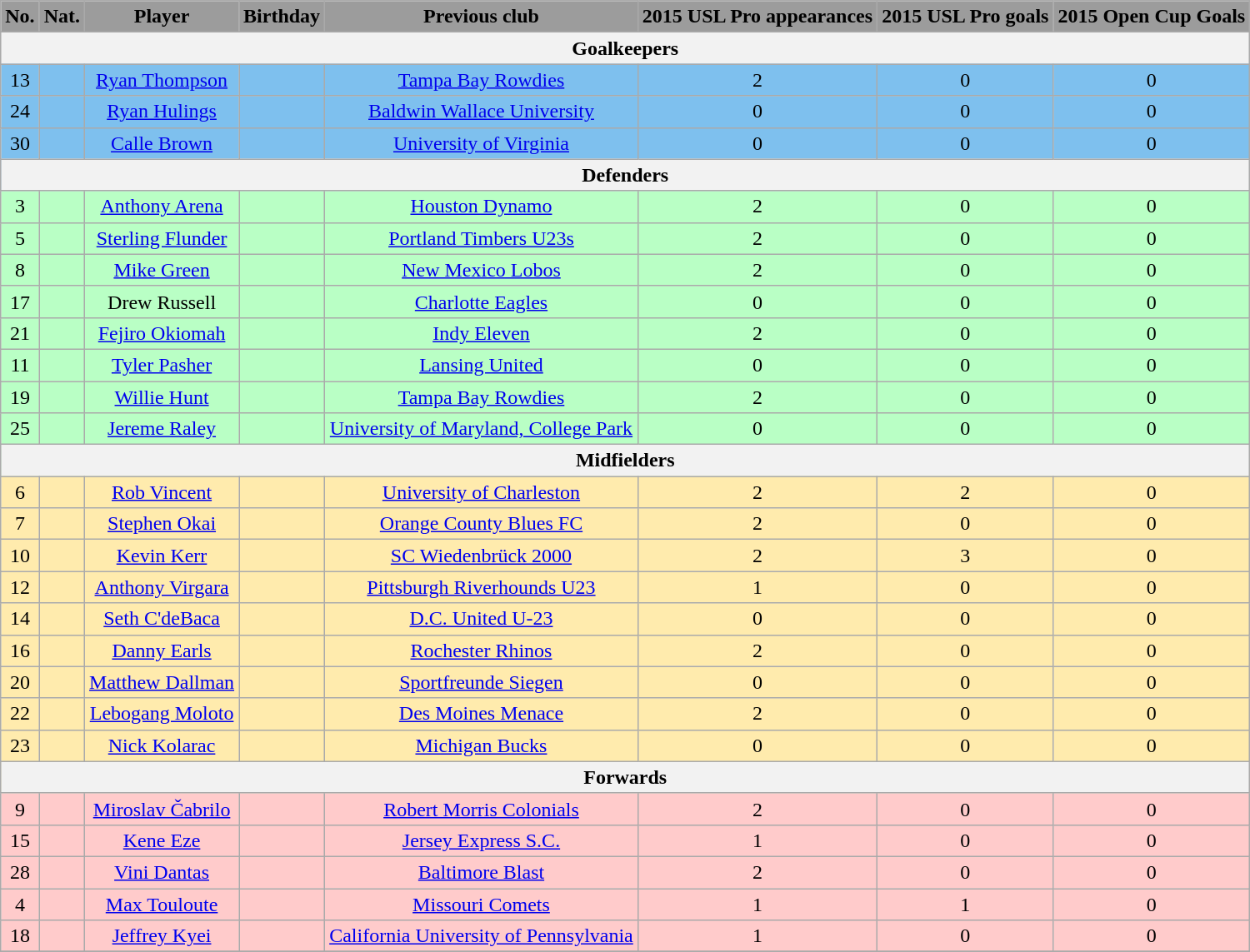<table class="wikitable">
<tr style="text-align:center; background:#9c9c9c;">
<td><strong>No.</strong></td>
<td><strong>Nat.</strong></td>
<td><strong>Player</strong></td>
<td><strong>Birthday</strong></td>
<td><strong>Previous club</strong></td>
<td><strong>2015 USL Pro appearances</strong></td>
<td><strong>2015 USL Pro goals</strong></td>
<td><strong>2015 Open Cup Goals</strong></td>
</tr>
<tr style="text-align:center; background:#dcdcdc;">
<th colspan="8">Goalkeepers</th>
</tr>
<tr style="text-align:center; background:#7ec0ee;">
<td>13</td>
<td></td>
<td><a href='#'>Ryan Thompson</a></td>
<td></td>
<td> <a href='#'>Tampa Bay Rowdies</a></td>
<td>2</td>
<td>0</td>
<td>0</td>
</tr>
<tr style="text-align:center; background:#7ec0ee;">
<td>24</td>
<td></td>
<td><a href='#'>Ryan Hulings</a></td>
<td></td>
<td> <a href='#'>Baldwin Wallace University</a></td>
<td>0</td>
<td>0</td>
<td>0</td>
</tr>
<tr style="text-align:center; background:#7ec0ee;">
<td>30</td>
<td></td>
<td><a href='#'>Calle Brown</a></td>
<td></td>
<td> <a href='#'>University of Virginia</a></td>
<td>0</td>
<td>0</td>
<td>0</td>
</tr>
<tr style="text-align:center; background:#7ec0ee;">
<th colspan="8">Defenders</th>
</tr>
<tr style="text-align:center; background:#b9ffc5;">
<td>3</td>
<td></td>
<td><a href='#'>Anthony Arena</a></td>
<td></td>
<td> <a href='#'>Houston Dynamo</a></td>
<td>2</td>
<td>0</td>
<td>0</td>
</tr>
<tr style="text-align:center; background:#b9ffc5;">
<td>5</td>
<td></td>
<td><a href='#'>Sterling Flunder</a></td>
<td></td>
<td> <a href='#'>Portland Timbers U23s</a></td>
<td>2</td>
<td>0</td>
<td>0</td>
</tr>
<tr style="text-align:center; background:#b9ffc5;">
<td>8</td>
<td></td>
<td><a href='#'>Mike Green</a></td>
<td></td>
<td> <a href='#'>New Mexico Lobos</a></td>
<td>2</td>
<td>0</td>
<td>0</td>
</tr>
<tr style="text-align:center; background:#b9ffc5;">
<td>17</td>
<td></td>
<td>Drew Russell</td>
<td></td>
<td> <a href='#'>Charlotte Eagles</a></td>
<td>0</td>
<td>0</td>
<td>0</td>
</tr>
<tr style="text-align:center; background:#b9ffc5;">
<td>21</td>
<td></td>
<td><a href='#'>Fejiro Okiomah</a></td>
<td></td>
<td> <a href='#'>Indy Eleven</a></td>
<td>2</td>
<td>0</td>
<td>0</td>
</tr>
<tr style="text-align:center; background:#b9ffc5;">
<td>11</td>
<td></td>
<td><a href='#'>Tyler Pasher</a></td>
<td></td>
<td> <a href='#'>Lansing United</a></td>
<td>0</td>
<td>0</td>
<td>0</td>
</tr>
<tr style="text-align:center; background:#b9ffc5;">
<td>19</td>
<td></td>
<td><a href='#'>Willie Hunt</a></td>
<td></td>
<td> <a href='#'>Tampa Bay Rowdies</a></td>
<td>2</td>
<td>0</td>
<td>0</td>
</tr>
<tr style="text-align:center; background:#b9ffc5;">
<td>25</td>
<td></td>
<td><a href='#'>Jereme Raley</a></td>
<td></td>
<td> <a href='#'>University of Maryland, College Park</a></td>
<td>0</td>
<td>0</td>
<td>0</td>
</tr>
<tr style="text-align:center; background:#b9ffc5;">
<th colspan="8">Midfielders</th>
</tr>
<tr style="text-align:center; background:#ffebad;">
<td>6</td>
<td></td>
<td><a href='#'>Rob Vincent</a></td>
<td></td>
<td> <a href='#'>University of Charleston</a></td>
<td>2</td>
<td>2</td>
<td>0</td>
</tr>
<tr style="text-align:center; background:#ffebad;">
<td>7</td>
<td></td>
<td><a href='#'>Stephen Okai</a></td>
<td></td>
<td> <a href='#'>Orange County Blues FC</a></td>
<td>2</td>
<td>0</td>
<td>0</td>
</tr>
<tr style="text-align:center; background:#ffebad;">
<td>10</td>
<td></td>
<td><a href='#'>Kevin Kerr</a></td>
<td></td>
<td> <a href='#'>SC Wiedenbrück 2000</a></td>
<td>2</td>
<td>3</td>
<td>0</td>
</tr>
<tr style="text-align:center; background:#ffebad;">
<td>12</td>
<td></td>
<td><a href='#'>Anthony Virgara</a></td>
<td></td>
<td> <a href='#'>Pittsburgh Riverhounds U23</a></td>
<td>1</td>
<td>0</td>
<td>0</td>
</tr>
<tr style="text-align:center; background:#ffebad;">
<td>14</td>
<td></td>
<td><a href='#'>Seth C'deBaca</a></td>
<td></td>
<td> <a href='#'>D.C. United U-23</a></td>
<td>0</td>
<td>0</td>
<td>0</td>
</tr>
<tr style="text-align:center; background:#ffebad;">
<td>16</td>
<td></td>
<td><a href='#'>Danny Earls</a></td>
<td></td>
<td> <a href='#'>Rochester Rhinos</a></td>
<td>2</td>
<td>0</td>
<td>0</td>
</tr>
<tr style="text-align:center; background:#ffebad;">
<td>20</td>
<td></td>
<td><a href='#'>Matthew Dallman</a></td>
<td></td>
<td> <a href='#'>Sportfreunde Siegen</a></td>
<td>0</td>
<td>0</td>
<td>0</td>
</tr>
<tr style="text-align:center; background:#ffebad;">
<td>22</td>
<td></td>
<td><a href='#'>Lebogang Moloto</a></td>
<td></td>
<td> <a href='#'>Des Moines Menace</a></td>
<td>2</td>
<td>0</td>
<td>0</td>
</tr>
<tr style="text-align:center; background:#ffebad;">
<td>23</td>
<td></td>
<td><a href='#'>Nick Kolarac</a></td>
<td></td>
<td> <a href='#'>Michigan Bucks</a></td>
<td>0</td>
<td>0</td>
<td>0</td>
</tr>
<tr style="text-align:center; background:#ffebad;">
<th colspan="8">Forwards</th>
</tr>
<tr style="text-align:center; background:#ffcbcb;">
<td>9</td>
<td></td>
<td><a href='#'>Miroslav Čabrilo</a></td>
<td></td>
<td> <a href='#'>Robert Morris Colonials</a></td>
<td>2</td>
<td>0</td>
<td>0</td>
</tr>
<tr style="text-align:center; background:#ffcbcb;">
<td>15</td>
<td></td>
<td><a href='#'>Kene Eze</a></td>
<td></td>
<td> <a href='#'>Jersey Express S.C.</a></td>
<td>1</td>
<td>0</td>
<td>0</td>
</tr>
<tr style="text-align:center; background:#ffcbcb;">
<td>28</td>
<td></td>
<td><a href='#'>Vini Dantas</a></td>
<td></td>
<td> <a href='#'>Baltimore Blast</a></td>
<td>2</td>
<td>0</td>
<td>0</td>
</tr>
<tr style="text-align:center; background:#ffcbcb;">
<td>4</td>
<td></td>
<td><a href='#'>Max Touloute</a></td>
<td></td>
<td> <a href='#'>Missouri Comets</a></td>
<td>1</td>
<td>1</td>
<td>0</td>
</tr>
<tr style="text-align:center; background:#ffcbcb;">
<td>18</td>
<td></td>
<td><a href='#'>Jeffrey Kyei</a></td>
<td></td>
<td> <a href='#'>California University of Pennsylvania</a></td>
<td>1</td>
<td>0</td>
<td>0</td>
</tr>
<tr style="text-align:center; background:#ffcbcb;">
</tr>
</table>
